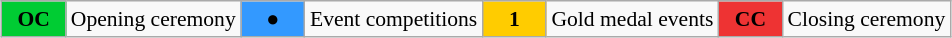<table class="wikitable" style="margin:0.5em auto; font-size:90%;position:relative;">
<tr>
<td style="width:2.5em; background:#00cc33; text-align:center"><strong>OC</strong></td>
<td>Opening ceremony</td>
<td style="width:2.5em; background:#3399ff; text-align:center">●</td>
<td>Event competitions</td>
<td style="width:2.5em; background:#ffcc00; text-align:center"><strong>1</strong></td>
<td>Gold medal events</td>
<td style="width:2.5em; background:#ee3333; text-align:center"><strong>CC</strong></td>
<td>Closing ceremony</td>
</tr>
</table>
